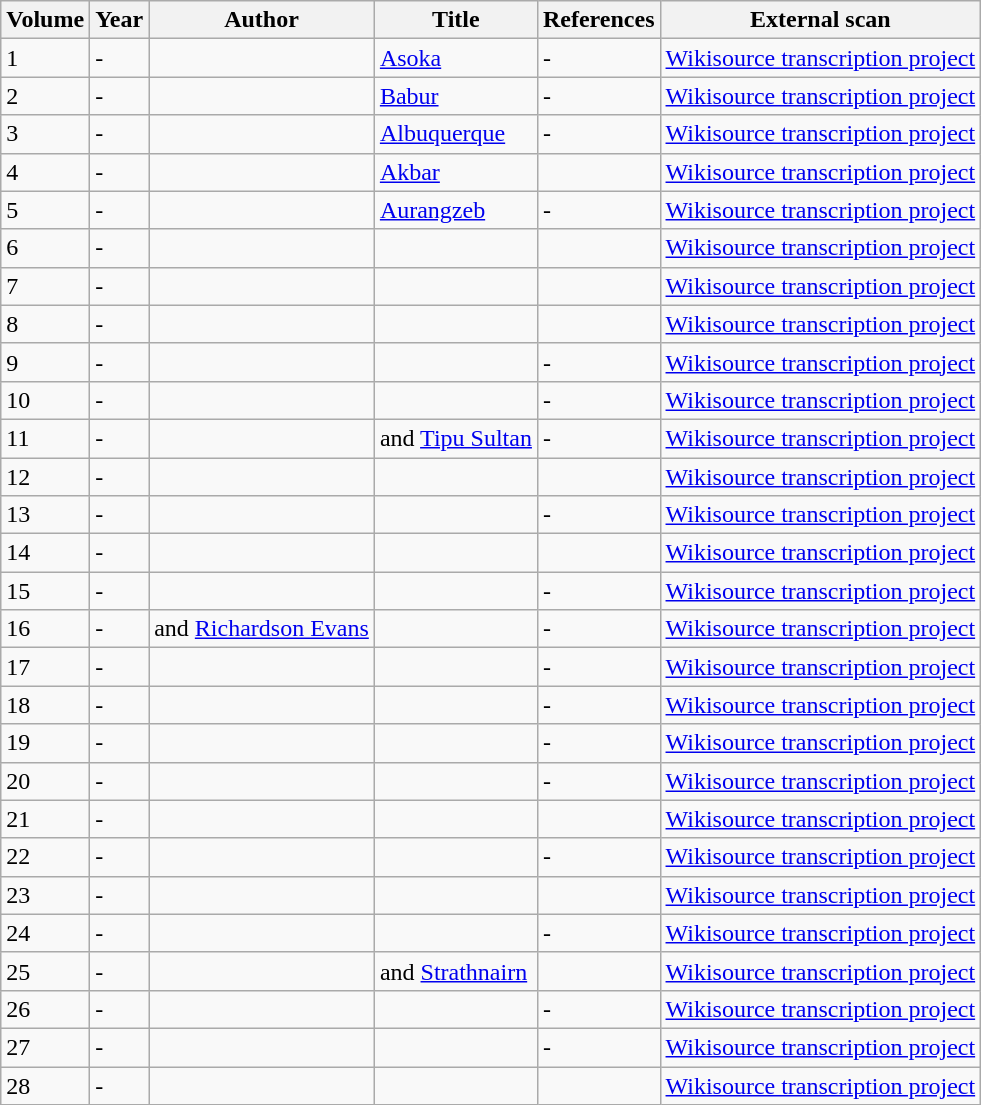<table class="wikitable sortable">
<tr>
<th>Volume</th>
<th>Year</th>
<th>Author</th>
<th>Title</th>
<th>References</th>
<th>External scan</th>
</tr>
<tr>
<td>1</td>
<td>-</td>
<td></td>
<td><a href='#'>Asoka</a></td>
<td>-</td>
<td><a href='#'>Wikisource transcription project</a></td>
</tr>
<tr>
<td>2</td>
<td>-</td>
<td></td>
<td><a href='#'>Babur</a></td>
<td>-</td>
<td><a href='#'>Wikisource transcription project</a></td>
</tr>
<tr>
<td>3</td>
<td>-</td>
<td></td>
<td><a href='#'>Albuquerque</a></td>
<td>-</td>
<td><a href='#'>Wikisource transcription project</a></td>
</tr>
<tr>
<td>4</td>
<td>-</td>
<td></td>
<td><a href='#'>Akbar</a></td>
<td></td>
<td><a href='#'>Wikisource transcription project</a></td>
</tr>
<tr>
<td>5</td>
<td>-</td>
<td></td>
<td><a href='#'>Aurangzeb</a></td>
<td>-</td>
<td><a href='#'>Wikisource transcription project</a></td>
</tr>
<tr>
<td>6</td>
<td>-</td>
<td></td>
<td></td>
<td></td>
<td><a href='#'>Wikisource transcription project</a></td>
</tr>
<tr>
<td>7</td>
<td>-</td>
<td></td>
<td></td>
<td></td>
<td><a href='#'>Wikisource transcription project</a></td>
</tr>
<tr>
<td>8</td>
<td>-</td>
<td></td>
<td></td>
<td></td>
<td><a href='#'>Wikisource transcription project</a></td>
</tr>
<tr>
<td>9</td>
<td>-</td>
<td></td>
<td></td>
<td>-</td>
<td><a href='#'>Wikisource transcription project</a></td>
</tr>
<tr>
<td>10</td>
<td>-</td>
<td></td>
<td></td>
<td>-</td>
<td><a href='#'>Wikisource transcription project</a></td>
</tr>
<tr>
<td>11</td>
<td>-</td>
<td></td>
<td> and <a href='#'>Tipu Sultan</a></td>
<td>-</td>
<td><a href='#'>Wikisource transcription project</a></td>
</tr>
<tr>
<td>12</td>
<td>-</td>
<td></td>
<td></td>
<td></td>
<td><a href='#'>Wikisource transcription project</a></td>
</tr>
<tr>
<td>13</td>
<td>-</td>
<td></td>
<td></td>
<td>-</td>
<td><a href='#'>Wikisource transcription project</a></td>
</tr>
<tr>
<td>14</td>
<td>-</td>
<td></td>
<td></td>
<td></td>
<td><a href='#'>Wikisource transcription project</a></td>
</tr>
<tr>
<td>15</td>
<td>-</td>
<td> </td>
<td></td>
<td>-</td>
<td><a href='#'>Wikisource transcription project</a></td>
</tr>
<tr>
<td>16</td>
<td>-</td>
<td> and <a href='#'>Richardson Evans</a></td>
<td></td>
<td>-</td>
<td><a href='#'>Wikisource transcription project</a></td>
</tr>
<tr>
<td>17</td>
<td>-</td>
<td></td>
<td></td>
<td>-</td>
<td><a href='#'>Wikisource transcription project</a></td>
</tr>
<tr>
<td>18</td>
<td>-</td>
<td></td>
<td></td>
<td>-</td>
<td><a href='#'>Wikisource transcription project</a></td>
</tr>
<tr>
<td>19</td>
<td>-</td>
<td></td>
<td></td>
<td>-</td>
<td><a href='#'>Wikisource transcription project</a></td>
</tr>
<tr>
<td>20</td>
<td>-</td>
<td></td>
<td></td>
<td>-</td>
<td><a href='#'>Wikisource transcription project</a></td>
</tr>
<tr>
<td>21</td>
<td>-</td>
<td></td>
<td></td>
<td></td>
<td><a href='#'>Wikisource transcription project</a></td>
</tr>
<tr>
<td>22</td>
<td>-</td>
<td></td>
<td></td>
<td>-</td>
<td><a href='#'>Wikisource transcription project</a></td>
</tr>
<tr>
<td>23</td>
<td>-</td>
<td></td>
<td></td>
<td></td>
<td><a href='#'>Wikisource transcription project</a></td>
</tr>
<tr>
<td>24</td>
<td>-</td>
<td></td>
<td></td>
<td>-</td>
<td><a href='#'>Wikisource transcription project</a></td>
</tr>
<tr>
<td>25</td>
<td>-</td>
<td></td>
<td> and <a href='#'>Strathnairn</a></td>
<td></td>
<td><a href='#'>Wikisource transcription project</a></td>
</tr>
<tr>
<td>26</td>
<td>-</td>
<td></td>
<td></td>
<td>-</td>
<td><a href='#'>Wikisource transcription project</a></td>
</tr>
<tr>
<td>27</td>
<td>-</td>
<td></td>
<td></td>
<td>-</td>
<td><a href='#'>Wikisource transcription project</a></td>
</tr>
<tr>
<td>28</td>
<td>-</td>
<td></td>
<td></td>
<td></td>
<td><a href='#'>Wikisource transcription project</a></td>
</tr>
</table>
